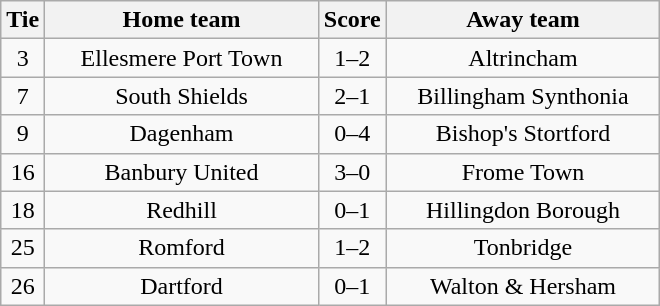<table class="wikitable" style="text-align:center;">
<tr>
<th width=20>Tie</th>
<th width=175>Home team</th>
<th width=20>Score</th>
<th width=175>Away team</th>
</tr>
<tr>
<td>3</td>
<td>Ellesmere Port Town</td>
<td>1–2</td>
<td>Altrincham</td>
</tr>
<tr>
<td>7</td>
<td>South Shields</td>
<td>2–1</td>
<td>Billingham Synthonia</td>
</tr>
<tr>
<td>9</td>
<td>Dagenham</td>
<td>0–4</td>
<td>Bishop's Stortford</td>
</tr>
<tr>
<td>16</td>
<td>Banbury United</td>
<td>3–0</td>
<td>Frome Town</td>
</tr>
<tr>
<td>18</td>
<td>Redhill</td>
<td>0–1</td>
<td>Hillingdon Borough</td>
</tr>
<tr>
<td>25</td>
<td>Romford</td>
<td>1–2</td>
<td>Tonbridge</td>
</tr>
<tr>
<td>26</td>
<td>Dartford</td>
<td>0–1</td>
<td>Walton & Hersham</td>
</tr>
</table>
